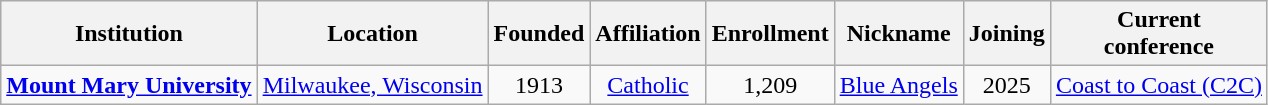<table class="wikitable sortable" style="text-align:center">
<tr>
<th>Institution</th>
<th>Location</th>
<th>Founded</th>
<th>Affiliation</th>
<th>Enrollment</th>
<th>Nickname</th>
<th>Joining</th>
<th>Current<br>conference</th>
</tr>
<tr>
<td><strong><a href='#'>Mount Mary University</a></strong></td>
<td><a href='#'>Milwaukee, Wisconsin</a></td>
<td>1913</td>
<td><a href='#'>Catholic</a><br></td>
<td>1,209</td>
<td><a href='#'>Blue Angels</a></td>
<td>2025</td>
<td><a href='#'>Coast to Coast (C2C)</a></td>
</tr>
</table>
